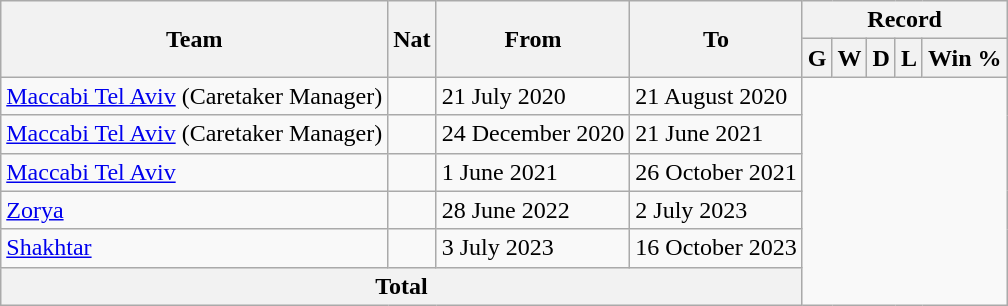<table class="wikitable" style="text-align: center">
<tr>
<th rowspan="2">Team</th>
<th rowspan="2">Nat</th>
<th rowspan="2">From</th>
<th rowspan="2">To</th>
<th colspan="5">Record</th>
</tr>
<tr>
<th>G</th>
<th>W</th>
<th>D</th>
<th>L</th>
<th>Win %</th>
</tr>
<tr>
<td align=left><a href='#'>Maccabi Tel Aviv</a> (Caretaker Manager)</td>
<td></td>
<td align=left>21 July 2020</td>
<td align=left>21 August 2020<br></td>
</tr>
<tr>
<td align=left><a href='#'>Maccabi Tel Aviv</a> (Caretaker Manager)</td>
<td></td>
<td align=left>24 December 2020</td>
<td align=left>21 June 2021<br></td>
</tr>
<tr>
<td align=left><a href='#'>Maccabi Tel Aviv</a></td>
<td></td>
<td align=left>1 June 2021</td>
<td align=left>26 October 2021<br></td>
</tr>
<tr>
<td align=left><a href='#'>Zorya</a></td>
<td></td>
<td align=left>28 June 2022</td>
<td align=left>2 July 2023<br></td>
</tr>
<tr>
<td align=left><a href='#'>Shakhtar</a></td>
<td></td>
<td align=left>3 July 2023</td>
<td align=left>16 October 2023<br></td>
</tr>
<tr>
<th colspan="4">Total<br></th>
</tr>
</table>
